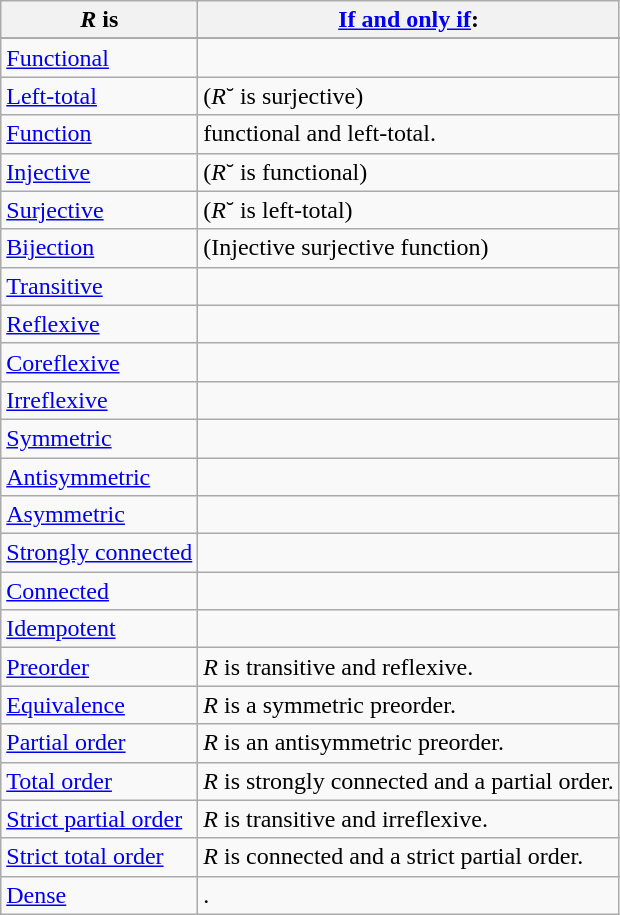<table class=wikitable>
<tr>
<th><em>R</em> is</th>
<th><a href='#'>If and only if</a>:</th>
</tr>
<tr>
</tr>
<tr style="border-top:1px solid #999;">
</tr>
<tr>
<td><a href='#'>Functional</a></td>
<td></td>
</tr>
<tr>
<td><a href='#'>Left-total</a></td>
<td> (<em>R</em>˘ is surjective)</td>
</tr>
<tr>
<td><a href='#'>Function</a></td>
<td>functional and left-total.</td>
</tr>
<tr>
<td><a href='#'>Injective</a><br></td>
<td> (<em>R</em>˘ is functional)</td>
</tr>
<tr>
<td><a href='#'>Surjective</a></td>
<td> (<em>R</em>˘ is left-total)</td>
</tr>
<tr>
<td><a href='#'>Bijection</a></td>
<td> (Injective surjective function)</td>
</tr>
<tr>
<td><a href='#'>Transitive</a></td>
<td></td>
</tr>
<tr>
<td><a href='#'>Reflexive</a></td>
<td></td>
</tr>
<tr>
<td><a href='#'>Coreflexive</a></td>
<td></td>
</tr>
<tr>
<td><a href='#'>Irreflexive</a></td>
<td></td>
</tr>
<tr>
<td><a href='#'>Symmetric</a></td>
<td></td>
</tr>
<tr>
<td><a href='#'>Antisymmetric</a></td>
<td></td>
</tr>
<tr>
<td><a href='#'>Asymmetric</a></td>
<td></td>
</tr>
<tr>
<td><a href='#'>Strongly connected</a></td>
<td></td>
</tr>
<tr>
<td><a href='#'>Connected</a></td>
<td></td>
</tr>
<tr>
<td><a href='#'>Idempotent</a></td>
<td></td>
</tr>
<tr>
<td><a href='#'>Preorder</a></td>
<td><em>R</em> is transitive and reflexive.</td>
</tr>
<tr>
<td><a href='#'>Equivalence</a></td>
<td><em>R</em> is a symmetric preorder.</td>
</tr>
<tr>
<td><a href='#'>Partial order</a></td>
<td><em>R</em> is an antisymmetric preorder.</td>
</tr>
<tr>
<td><a href='#'>Total order</a></td>
<td><em>R</em> is strongly connected and a partial order.</td>
</tr>
<tr>
<td><a href='#'>Strict partial order</a></td>
<td><em>R</em> is transitive and irreflexive.</td>
</tr>
<tr>
<td><a href='#'>Strict total order</a></td>
<td><em>R</em> is connected and a strict partial order.</td>
</tr>
<tr>
<td><a href='#'>Dense</a></td>
<td>.</td>
</tr>
</table>
